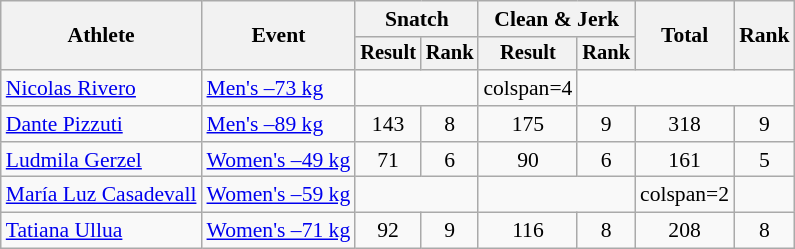<table class="wikitable" style="font-size:90%">
<tr>
<th rowspan=2>Athlete</th>
<th rowspan=2>Event</th>
<th colspan="2">Snatch</th>
<th colspan="2">Clean & Jerk</th>
<th rowspan="2">Total</th>
<th rowspan="2">Rank</th>
</tr>
<tr style="font-size:95%">
<th>Result</th>
<th>Rank</th>
<th>Result</th>
<th>Rank</th>
</tr>
<tr align=center>
<td align=left><a href='#'>Nicolas Rivero</a></td>
<td align=left><a href='#'>Men's –73 kg</a></td>
<td colspan=2><s></s></td>
<td>colspan=4 </td>
</tr>
<tr align=center>
<td align=left><a href='#'>Dante Pizzuti</a></td>
<td align=left><a href='#'>Men's –89 kg</a></td>
<td>143</td>
<td>8</td>
<td>175</td>
<td>9</td>
<td>318</td>
<td>9</td>
</tr>
<tr align=center>
<td align=left><a href='#'>Ludmila Gerzel</a></td>
<td align=left><a href='#'>Women's –49 kg</a></td>
<td>71</td>
<td>6</td>
<td>90</td>
<td>6</td>
<td>161</td>
<td>5</td>
</tr>
<tr align=center>
<td align=left><a href='#'>María Luz Casadevall</a></td>
<td align=left><a href='#'>Women's –59 kg</a></td>
<td colspan=2><s></s></td>
<td colspan=2><s></s></td>
<td>colspan=2 </td>
</tr>
<tr align=center>
<td align=left><a href='#'>Tatiana Ullua</a></td>
<td align=left><a href='#'>Women's –71 kg</a></td>
<td>92</td>
<td>9</td>
<td>116</td>
<td>8</td>
<td>208</td>
<td>8</td>
</tr>
</table>
